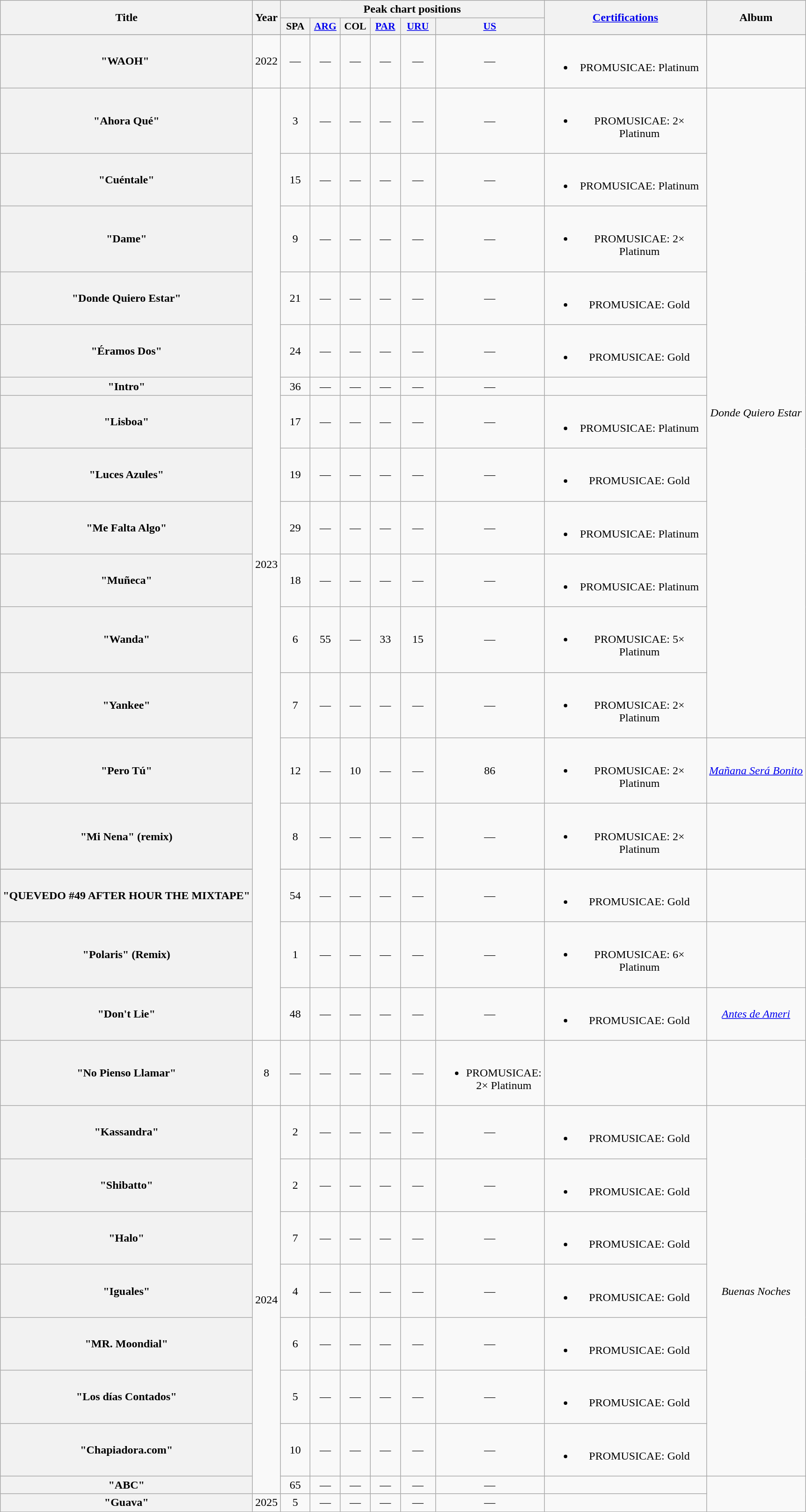<table class="wikitable plainrowheaders" style="text-align:center">
<tr>
<th scope="col" rowspan="2">Title</th>
<th scope="col" rowspan="2" style="width:1em">Year</th>
<th scope="col" colspan="6">Peak chart positions</th>
<th scope="col" rowspan="2" style="width:14em;"><a href='#'>Certifications</a></th>
<th scope="col" rowspan="2">Album</th>
</tr>
<tr>
<th scope="col" style="width:2.5em;font-size:90%">SPA<br></th>
<th scope="col" style="width:2.5em;font-size:90%"><a href='#'>ARG</a><br></th>
<th scope="col" style="width:2.5em;font-size:90%">COL<br></th>
<th scope="col" style="width:2.5em;font-size:90%"><a href='#'>PAR</a><br></th>
<th scope="col" style="width:3em;font-size:90%;"><a href='#'>URU</a><br></th>
<th scope="col" style="width:2.5em;font-size:90%"><a href='#'>US</a><br></th>
</tr>
<tr>
</tr>
<tr>
<th scope="row">"WAOH" </th>
<td rowspan="1">2022</td>
<td>—</td>
<td>—</td>
<td>—</td>
<td>—</td>
<td>—</td>
<td>—</td>
<td><br><ul><li>PROMUSICAE: Platinum</li></ul></td>
<td></td>
</tr>
<tr>
<th scope="row">"Ahora Qué"</th>
<td rowspan="18">2023</td>
<td>3</td>
<td>—</td>
<td>—</td>
<td>—</td>
<td>—</td>
<td>—</td>
<td><br><ul><li>PROMUSICAE: 2× Platinum</li></ul></td>
<td rowspan="12"><em>Donde Quiero Estar</em></td>
</tr>
<tr>
<th scope="row">"Cuéntale"</th>
<td>15</td>
<td>—</td>
<td>—</td>
<td>—</td>
<td>—</td>
<td>—</td>
<td><br><ul><li>PROMUSICAE: Platinum</li></ul></td>
</tr>
<tr>
<th scope="row">"Dame"</th>
<td>9</td>
<td>—</td>
<td>—</td>
<td>—</td>
<td>—</td>
<td>—</td>
<td><br><ul><li>PROMUSICAE: 2× Platinum</li></ul></td>
</tr>
<tr>
<th scope="row">"Donde Quiero Estar"</th>
<td>21</td>
<td>—</td>
<td>—</td>
<td>—</td>
<td>—</td>
<td>—</td>
<td><br><ul><li>PROMUSICAE: Gold</li></ul></td>
</tr>
<tr>
<th scope="row">"Éramos Dos"</th>
<td>24</td>
<td>—</td>
<td>—</td>
<td>—</td>
<td>—</td>
<td>—</td>
<td><br><ul><li>PROMUSICAE: Gold</li></ul></td>
</tr>
<tr>
<th scope="row">"Intro"</th>
<td>36</td>
<td>—</td>
<td>—</td>
<td>—</td>
<td>—</td>
<td>—</td>
<td></td>
</tr>
<tr>
<th scope="row">"Lisboa"</th>
<td>17</td>
<td>—</td>
<td>—</td>
<td>—</td>
<td>—</td>
<td>—</td>
<td><br><ul><li>PROMUSICAE: Platinum</li></ul></td>
</tr>
<tr>
<th scope="row">"Luces Azules"</th>
<td>19</td>
<td>—</td>
<td>—</td>
<td>—</td>
<td>—</td>
<td>—</td>
<td><br><ul><li>PROMUSICAE: Gold</li></ul></td>
</tr>
<tr>
<th scope="row">"Me Falta Algo"</th>
<td>29</td>
<td>—</td>
<td>—</td>
<td>—</td>
<td>—</td>
<td>—</td>
<td><br><ul><li>PROMUSICAE: Platinum</li></ul></td>
</tr>
<tr>
<th scope="row">"Muñeca"</th>
<td>18</td>
<td>—</td>
<td>—</td>
<td>—</td>
<td>—</td>
<td>—</td>
<td><br><ul><li>PROMUSICAE: Platinum</li></ul></td>
</tr>
<tr>
<th scope="row">"Wanda"</th>
<td>6</td>
<td>55</td>
<td>—</td>
<td>33</td>
<td>15</td>
<td>—</td>
<td><br><ul><li>PROMUSICAE: 5× Platinum</li></ul></td>
</tr>
<tr>
<th scope="row">"Yankee"</th>
<td>7</td>
<td>—</td>
<td>—</td>
<td>—</td>
<td>—</td>
<td>—</td>
<td><br><ul><li>PROMUSICAE: 2× Platinum</li></ul></td>
</tr>
<tr>
<th scope="row">"Pero Tú"<br></th>
<td>12</td>
<td>—</td>
<td>10</td>
<td>—</td>
<td>—</td>
<td>86</td>
<td><br><ul><li>PROMUSICAE: 2× Platinum</li></ul></td>
<td><em><a href='#'>Mañana Será Bonito</a></em></td>
</tr>
<tr>
<th scope="row">"Mi Nena" (remix)<br></th>
<td>8</td>
<td>—</td>
<td>—</td>
<td>—</td>
<td>—</td>
<td>—</td>
<td><br><ul><li>PROMUSICAE: 2× Platinum</li></ul></td>
<td></td>
</tr>
<tr>
</tr>
<tr>
<th scope="row">"QUEVEDO #49 AFTER HOUR THE MIXTAPE" </th>
<td>54</td>
<td>—</td>
<td>—</td>
<td>—</td>
<td>—</td>
<td>—</td>
<td><br><ul><li>PROMUSICAE: Gold</li></ul></td>
<td></td>
</tr>
<tr>
<th scope="row">"Polaris" (Remix)<br></th>
<td>1</td>
<td>—</td>
<td>—</td>
<td>—</td>
<td>—</td>
<td>—</td>
<td><br><ul><li>PROMUSICAE: 6× Platinum</li></ul></td>
<td></td>
</tr>
<tr>
<th scope="row">"Don't Lie"<br></th>
<td>48</td>
<td>—</td>
<td>—</td>
<td>—</td>
<td>—</td>
<td>—</td>
<td><br><ul><li>PROMUSICAE: Gold</li></ul></td>
<td><em><a href='#'>Antes de Ameri</a></em></td>
</tr>
<tr>
<th scope="row">"No Pienso Llamar"<br></th>
<td>8</td>
<td>—</td>
<td>—</td>
<td>—</td>
<td>—</td>
<td>—</td>
<td><br><ul><li>PROMUSICAE: 2× Platinum</li></ul></td>
<td></td>
</tr>
<tr>
<th scope="row">"Kassandra"</th>
<td rowspan="8">2024</td>
<td>2</td>
<td>—</td>
<td>—</td>
<td>—</td>
<td>—</td>
<td>—</td>
<td><br><ul><li>PROMUSICAE: Gold</li></ul></td>
<td rowspan="7"><em>Buenas Noches</em></td>
</tr>
<tr>
<th scope="row">"Shibatto"</th>
<td>2</td>
<td>—</td>
<td>—</td>
<td>—</td>
<td>—</td>
<td>—</td>
<td><br><ul><li>PROMUSICAE: Gold</li></ul></td>
</tr>
<tr>
<th scope="row">"Halo"<br></th>
<td>7</td>
<td>—</td>
<td>—</td>
<td>—</td>
<td>—</td>
<td>—</td>
<td><br><ul><li>PROMUSICAE: Gold</li></ul></td>
</tr>
<tr>
<th scope="row">"Iguales"</th>
<td>4</td>
<td>—</td>
<td>—</td>
<td>—</td>
<td>—</td>
<td>—</td>
<td><br><ul><li>PROMUSICAE: Gold</li></ul></td>
</tr>
<tr>
<th scope="row">"MR. Moondial"<br></th>
<td>6</td>
<td>—</td>
<td>—</td>
<td>—</td>
<td>—</td>
<td>—</td>
<td><br><ul><li>PROMUSICAE: Gold</li></ul></td>
</tr>
<tr>
<th scope="row">"Los días Contados"<br></th>
<td>5</td>
<td>—</td>
<td>—</td>
<td>—</td>
<td>—</td>
<td>—</td>
<td><br><ul><li>PROMUSICAE: Gold</li></ul></td>
</tr>
<tr>
<th scope="row">"Chapiadora.com"</th>
<td>10</td>
<td>—</td>
<td>—</td>
<td>—</td>
<td>—</td>
<td>—</td>
<td><br><ul><li>PROMUSICAE: Gold</li></ul></td>
</tr>
<tr>
<th scope="row">"ABC"<br></th>
<td>65</td>
<td>—</td>
<td>—</td>
<td>—</td>
<td>—</td>
<td>—</td>
<td></td>
</tr>
<tr>
<th scope="row">"Guava"<br></th>
<td>2025</td>
<td>5</td>
<td>—</td>
<td>—</td>
<td>—</td>
<td>—</td>
<td>—</td>
<td></td>
</tr>
</table>
